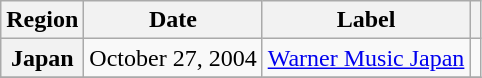<table class="wikitable plainrowheaders">
<tr>
<th scope="col">Region</th>
<th scope="col">Date</th>
<th scope="col">Label</th>
<th scope="col"></th>
</tr>
<tr>
<th scope="row">Japan</th>
<td>October 27, 2004</td>
<td><a href='#'>Warner Music Japan</a></td>
<td></td>
</tr>
<tr>
</tr>
</table>
